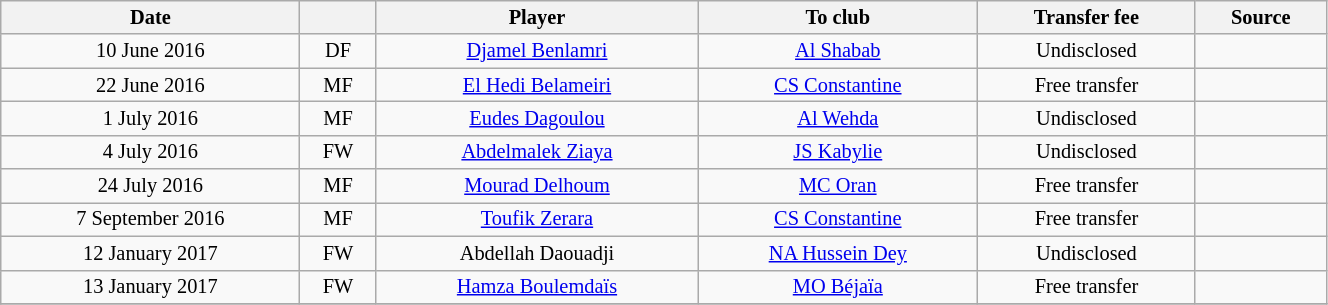<table class="wikitable sortable" style="width:70%; text-align:center; font-size:85%; text-align:centre;">
<tr>
<th>Date</th>
<th></th>
<th>Player</th>
<th>To club</th>
<th>Transfer fee</th>
<th>Source</th>
</tr>
<tr>
<td>10 June 2016</td>
<td>DF</td>
<td> <a href='#'>Djamel Benlamri</a></td>
<td> <a href='#'>Al Shabab</a></td>
<td>Undisclosed</td>
<td></td>
</tr>
<tr>
<td>22 June 2016</td>
<td>MF</td>
<td> <a href='#'>El Hedi Belameiri</a></td>
<td><a href='#'>CS Constantine</a></td>
<td>Free transfer</td>
<td></td>
</tr>
<tr>
<td>1 July 2016</td>
<td>MF</td>
<td> <a href='#'>Eudes Dagoulou</a></td>
<td> <a href='#'>Al Wehda</a></td>
<td>Undisclosed</td>
<td></td>
</tr>
<tr>
<td>4 July 2016</td>
<td>FW</td>
<td> <a href='#'>Abdelmalek Ziaya</a></td>
<td><a href='#'>JS Kabylie</a></td>
<td>Undisclosed</td>
<td></td>
</tr>
<tr>
<td>24 July 2016</td>
<td>MF</td>
<td> <a href='#'>Mourad Delhoum</a></td>
<td><a href='#'>MC Oran</a></td>
<td>Free transfer</td>
<td></td>
</tr>
<tr>
<td>7 September 2016</td>
<td>MF</td>
<td> <a href='#'>Toufik Zerara</a></td>
<td><a href='#'>CS Constantine</a></td>
<td>Free transfer</td>
<td></td>
</tr>
<tr>
<td>12 January 2017</td>
<td>FW</td>
<td> Abdellah Daouadji</td>
<td><a href='#'>NA Hussein Dey</a></td>
<td>Undisclosed</td>
<td></td>
</tr>
<tr>
<td>13 January 2017</td>
<td>FW</td>
<td> <a href='#'>Hamza Boulemdaïs</a></td>
<td><a href='#'>MO Béjaïa</a></td>
<td>Free transfer</td>
<td></td>
</tr>
<tr>
</tr>
</table>
